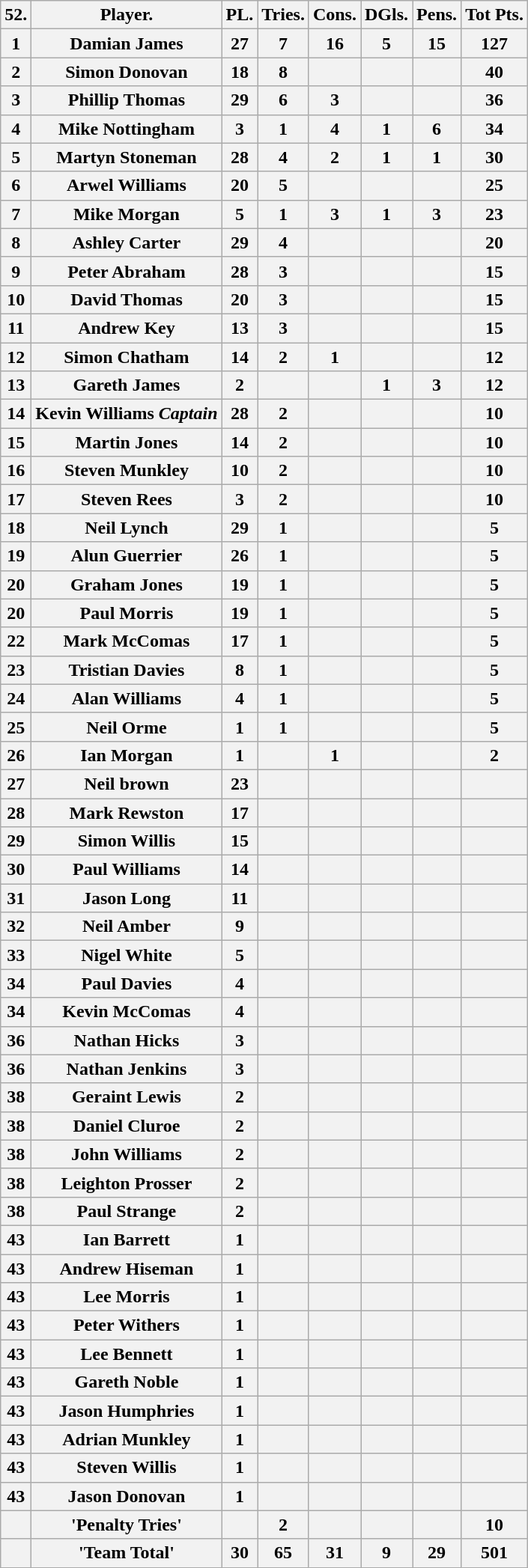<table class="wikitable">
<tr>
<th>52.</th>
<th>Player.</th>
<th>PL.</th>
<th>Tries.</th>
<th>Cons.</th>
<th>DGls.</th>
<th>Pens.</th>
<th>Tot Pts.</th>
</tr>
<tr>
<th>1</th>
<th>Damian James</th>
<th>27</th>
<th>7</th>
<th>16</th>
<th>5</th>
<th>15</th>
<th>127</th>
</tr>
<tr>
<th>2</th>
<th>Simon Donovan</th>
<th>18</th>
<th>8</th>
<th></th>
<th></th>
<th></th>
<th>40</th>
</tr>
<tr>
<th>3</th>
<th>Phillip Thomas</th>
<th>29</th>
<th>6</th>
<th>3</th>
<th></th>
<th></th>
<th>36</th>
</tr>
<tr>
<th>4</th>
<th>Mike Nottingham</th>
<th>3</th>
<th>1</th>
<th>4</th>
<th>1</th>
<th>6</th>
<th>34</th>
</tr>
<tr>
<th>5</th>
<th>Martyn Stoneman</th>
<th>28</th>
<th>4</th>
<th>2</th>
<th>1</th>
<th>1</th>
<th>30</th>
</tr>
<tr>
<th>6</th>
<th>Arwel Williams</th>
<th>20</th>
<th>5</th>
<th></th>
<th></th>
<th></th>
<th>25</th>
</tr>
<tr>
<th>7</th>
<th>Mike Morgan</th>
<th>5</th>
<th>1</th>
<th>3</th>
<th>1</th>
<th>3</th>
<th>23</th>
</tr>
<tr>
<th>8</th>
<th>Ashley Carter</th>
<th>29</th>
<th>4</th>
<th></th>
<th></th>
<th></th>
<th>20</th>
</tr>
<tr>
<th>9</th>
<th>Peter Abraham</th>
<th>28</th>
<th>3</th>
<th></th>
<th></th>
<th></th>
<th>15</th>
</tr>
<tr>
<th>10</th>
<th>David Thomas</th>
<th>20</th>
<th>3</th>
<th></th>
<th></th>
<th></th>
<th>15</th>
</tr>
<tr>
<th>11</th>
<th>Andrew Key</th>
<th>13</th>
<th>3</th>
<th></th>
<th></th>
<th></th>
<th>15</th>
</tr>
<tr>
<th>12</th>
<th>Simon Chatham</th>
<th>14</th>
<th>2</th>
<th>1</th>
<th></th>
<th></th>
<th>12</th>
</tr>
<tr>
<th>13</th>
<th>Gareth James</th>
<th>2</th>
<th></th>
<th></th>
<th>1</th>
<th>3</th>
<th>12</th>
</tr>
<tr>
<th>14</th>
<th>Kevin Williams   <em>Captain</em></th>
<th>28</th>
<th>2</th>
<th></th>
<th></th>
<th></th>
<th>10</th>
</tr>
<tr>
<th>15</th>
<th>Martin Jones</th>
<th>14</th>
<th>2</th>
<th></th>
<th></th>
<th></th>
<th>10</th>
</tr>
<tr>
<th>16</th>
<th>Steven Munkley</th>
<th>10</th>
<th>2</th>
<th></th>
<th></th>
<th></th>
<th>10</th>
</tr>
<tr>
<th>17</th>
<th>Steven Rees</th>
<th>3</th>
<th>2</th>
<th></th>
<th></th>
<th></th>
<th>10</th>
</tr>
<tr>
<th>18</th>
<th>Neil Lynch</th>
<th>29</th>
<th>1</th>
<th></th>
<th></th>
<th></th>
<th>5</th>
</tr>
<tr>
<th>19</th>
<th>Alun Guerrier</th>
<th>26</th>
<th>1</th>
<th></th>
<th></th>
<th></th>
<th>5</th>
</tr>
<tr>
<th>20</th>
<th>Graham Jones</th>
<th>19</th>
<th>1</th>
<th></th>
<th></th>
<th></th>
<th>5</th>
</tr>
<tr>
<th>20</th>
<th>Paul Morris</th>
<th>19</th>
<th>1</th>
<th></th>
<th></th>
<th></th>
<th>5</th>
</tr>
<tr>
<th>22</th>
<th>Mark McComas</th>
<th>17</th>
<th>1</th>
<th></th>
<th></th>
<th></th>
<th>5</th>
</tr>
<tr>
<th>23</th>
<th>Tristian Davies</th>
<th>8</th>
<th>1</th>
<th></th>
<th></th>
<th></th>
<th>5</th>
</tr>
<tr>
<th>24</th>
<th>Alan Williams</th>
<th>4</th>
<th>1</th>
<th></th>
<th></th>
<th></th>
<th>5</th>
</tr>
<tr>
<th>25</th>
<th>Neil Orme</th>
<th>1</th>
<th>1</th>
<th></th>
<th></th>
<th></th>
<th>5</th>
</tr>
<tr>
<th>26</th>
<th>Ian Morgan</th>
<th>1</th>
<th></th>
<th>1</th>
<th></th>
<th></th>
<th>2</th>
</tr>
<tr>
<th>27</th>
<th>Neil brown</th>
<th>23</th>
<th></th>
<th></th>
<th></th>
<th></th>
<th></th>
</tr>
<tr>
<th>28</th>
<th>Mark Rewston</th>
<th>17</th>
<th></th>
<th></th>
<th></th>
<th></th>
<th></th>
</tr>
<tr>
<th>29</th>
<th>Simon Willis</th>
<th>15</th>
<th></th>
<th></th>
<th></th>
<th></th>
<th></th>
</tr>
<tr>
<th>30</th>
<th>Paul Williams</th>
<th>14</th>
<th></th>
<th></th>
<th></th>
<th></th>
<th></th>
</tr>
<tr>
<th>31</th>
<th>Jason Long</th>
<th>11</th>
<th></th>
<th></th>
<th></th>
<th></th>
<th></th>
</tr>
<tr>
<th>32</th>
<th>Neil Amber</th>
<th>9</th>
<th></th>
<th></th>
<th></th>
<th></th>
<th></th>
</tr>
<tr>
<th>33</th>
<th>Nigel White</th>
<th>5</th>
<th></th>
<th></th>
<th></th>
<th></th>
<th></th>
</tr>
<tr>
<th>34</th>
<th>Paul Davies</th>
<th>4</th>
<th></th>
<th></th>
<th></th>
<th></th>
<th></th>
</tr>
<tr>
<th>34</th>
<th>Kevin McComas</th>
<th>4</th>
<th></th>
<th></th>
<th></th>
<th></th>
<th></th>
</tr>
<tr>
<th>36</th>
<th>Nathan Hicks</th>
<th>3</th>
<th></th>
<th></th>
<th></th>
<th></th>
<th></th>
</tr>
<tr>
<th>36</th>
<th>Nathan Jenkins</th>
<th>3</th>
<th></th>
<th></th>
<th></th>
<th></th>
<th></th>
</tr>
<tr>
<th>38</th>
<th>Geraint Lewis</th>
<th>2</th>
<th></th>
<th></th>
<th></th>
<th></th>
<th></th>
</tr>
<tr>
<th>38</th>
<th>Daniel Cluroe</th>
<th>2</th>
<th></th>
<th></th>
<th></th>
<th></th>
<th></th>
</tr>
<tr>
<th>38</th>
<th>John Williams</th>
<th>2</th>
<th></th>
<th></th>
<th></th>
<th></th>
<th></th>
</tr>
<tr>
<th>38</th>
<th>Leighton Prosser</th>
<th>2</th>
<th></th>
<th></th>
<th></th>
<th></th>
<th></th>
</tr>
<tr>
<th>38</th>
<th>Paul Strange</th>
<th>2</th>
<th></th>
<th></th>
<th></th>
<th></th>
<th></th>
</tr>
<tr>
<th>43</th>
<th>Ian Barrett</th>
<th>1</th>
<th></th>
<th></th>
<th></th>
<th></th>
<th></th>
</tr>
<tr>
<th>43</th>
<th>Andrew Hiseman</th>
<th>1</th>
<th></th>
<th></th>
<th></th>
<th></th>
<th></th>
</tr>
<tr>
<th>43</th>
<th>Lee Morris</th>
<th>1</th>
<th></th>
<th></th>
<th></th>
<th></th>
<th></th>
</tr>
<tr>
<th>43</th>
<th>Peter Withers</th>
<th>1</th>
<th></th>
<th></th>
<th></th>
<th></th>
<th></th>
</tr>
<tr>
<th>43</th>
<th>Lee Bennett</th>
<th>1</th>
<th></th>
<th></th>
<th></th>
<th></th>
<th></th>
</tr>
<tr>
<th>43</th>
<th>Gareth Noble</th>
<th>1</th>
<th></th>
<th></th>
<th></th>
<th></th>
<th></th>
</tr>
<tr>
<th>43</th>
<th>Jason Humphries</th>
<th>1</th>
<th></th>
<th></th>
<th></th>
<th></th>
<th></th>
</tr>
<tr>
<th>43</th>
<th>Adrian Munkley</th>
<th>1</th>
<th></th>
<th></th>
<th></th>
<th></th>
<th></th>
</tr>
<tr>
<th>43</th>
<th>Steven Willis</th>
<th>1</th>
<th></th>
<th></th>
<th></th>
<th></th>
<th></th>
</tr>
<tr>
<th>43</th>
<th>Jason Donovan</th>
<th>1</th>
<th></th>
<th></th>
<th></th>
<th></th>
<th></th>
</tr>
<tr>
<th></th>
<th>'Penalty Tries'</th>
<th></th>
<th>2</th>
<th></th>
<th></th>
<th></th>
<th>10</th>
</tr>
<tr>
<th></th>
<th>'Team Total'</th>
<th>30</th>
<th>65</th>
<th>31</th>
<th>9</th>
<th>29</th>
<th>501</th>
</tr>
</table>
